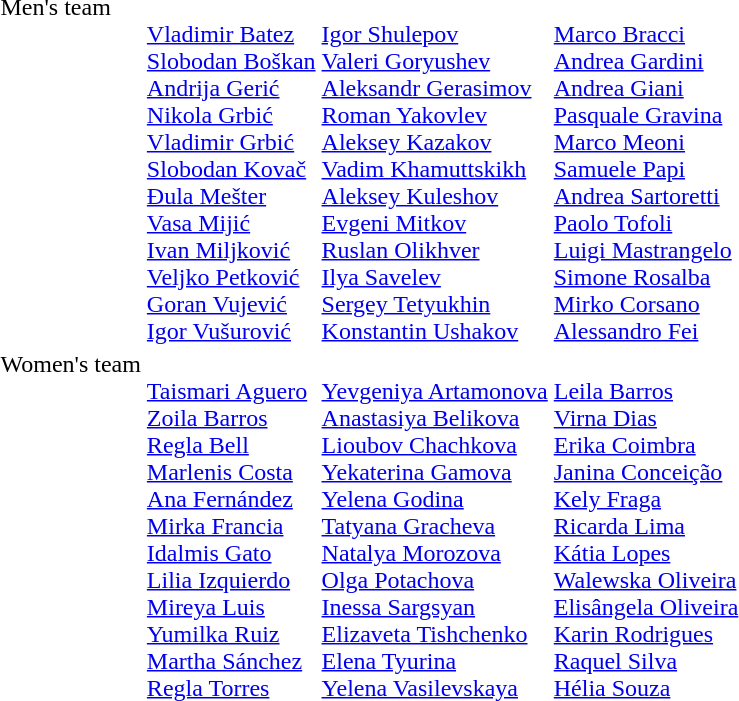<table>
<tr valign="top">
<td>Men's team<br></td>
<td><br><a href='#'>Vladimir Batez</a><br><a href='#'>Slobodan Boškan</a><br><a href='#'>Andrija Gerić</a><br><a href='#'>Nikola Grbić</a><br><a href='#'>Vladimir Grbić</a><br><a href='#'>Slobodan Kovač</a><br><a href='#'>Đula Mešter</a><br><a href='#'>Vasa Mijić</a><br><a href='#'>Ivan Miljković</a><br><a href='#'>Veljko Petković</a><br><a href='#'>Goran Vujević</a><br><a href='#'>Igor Vušurović</a></td>
<td><br><a href='#'>Igor Shulepov</a><br><a href='#'>Valeri Goryushev</a><br><a href='#'>Aleksandr Gerasimov</a><br><a href='#'>Roman Yakovlev</a><br><a href='#'>Aleksey Kazakov</a><br><a href='#'>Vadim Khamuttskikh</a><br><a href='#'>Aleksey Kuleshov</a><br><a href='#'>Evgeni Mitkov</a><br><a href='#'>Ruslan Olikhver</a><br><a href='#'>Ilya Savelev</a> <br><a href='#'>Sergey Tetyukhin</a><br><a href='#'>Konstantin Ushakov</a></td>
<td><br><a href='#'>Marco Bracci</a><br><a href='#'>Andrea Gardini</a><br><a href='#'>Andrea Giani</a><br><a href='#'>Pasquale Gravina</a><br><a href='#'>Marco Meoni</a><br><a href='#'>Samuele Papi</a><br><a href='#'>Andrea Sartoretti</a><br><a href='#'>Paolo Tofoli</a><br><a href='#'>Luigi Mastrangelo</a><br><a href='#'>Simone Rosalba</a><br><a href='#'>Mirko Corsano</a><br><a href='#'>Alessandro Fei</a></td>
</tr>
<tr valign="top">
<td>Women's team<br></td>
<td><br><a href='#'>Taismari Aguero</a><br><a href='#'>Zoila Barros</a><br><a href='#'>Regla Bell</a><br><a href='#'>Marlenis Costa</a><br><a href='#'>Ana Fernández</a><br><a href='#'>Mirka Francia</a><br><a href='#'>Idalmis Gato</a><br><a href='#'>Lilia Izquierdo</a><br><a href='#'>Mireya Luis</a><br><a href='#'>Yumilka Ruiz</a><br><a href='#'>Martha Sánchez</a><br><a href='#'>Regla Torres</a></td>
<td><br><a href='#'>Yevgeniya Artamonova</a><br><a href='#'>Anastasiya Belikova</a><br><a href='#'>Lioubov Chachkova</a><br><a href='#'>Yekaterina Gamova</a> <br><a href='#'>Yelena Godina</a><br><a href='#'>Tatyana Gracheva</a><br><a href='#'>Natalya Morozova</a><br><a href='#'>Olga Potachova</a><br><a href='#'>Inessa Sargsyan</a><br><a href='#'>Elizaveta Tishchenko</a><br><a href='#'>Elena Tyurina</a><br><a href='#'>Yelena Vasilevskaya</a></td>
<td><br><a href='#'>Leila Barros</a><br><a href='#'>Virna Dias</a><br><a href='#'>Erika Coimbra</a><br><a href='#'>Janina Conceição</a><br><a href='#'>Kely Fraga</a><br><a href='#'>Ricarda Lima</a><br><a href='#'>Kátia Lopes</a><br><a href='#'>Walewska Oliveira</a><br><a href='#'>Elisângela Oliveira</a><br><a href='#'>Karin Rodrigues</a><br><a href='#'>Raquel Silva</a><br><a href='#'>Hélia Souza</a></td>
</tr>
</table>
